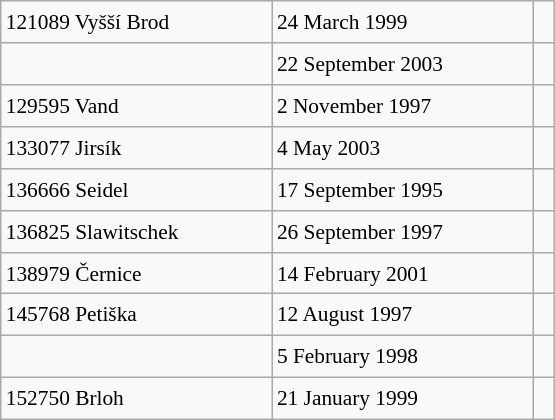<table class="wikitable" style="font-size: 89%; float: left; width: 26em; margin-right: 1em; height: 280px">
<tr>
<td>121089 Vyšší Brod</td>
<td>24 March 1999</td>
<td></td>
</tr>
<tr>
<td></td>
<td>22 September 2003</td>
<td></td>
</tr>
<tr>
<td>129595 Vand</td>
<td>2 November 1997</td>
<td> </td>
</tr>
<tr>
<td>133077 Jirsík</td>
<td>4 May 2003</td>
<td> </td>
</tr>
<tr>
<td>136666 Seidel</td>
<td>17 September 1995</td>
<td> </td>
</tr>
<tr>
<td>136825 Slawitschek</td>
<td>26 September 1997</td>
<td> </td>
</tr>
<tr>
<td>138979 Černice</td>
<td>14 February 2001</td>
<td></td>
</tr>
<tr>
<td>145768 Petiška</td>
<td>12 August 1997</td>
<td> </td>
</tr>
<tr>
<td></td>
<td>5 February 1998</td>
<td> </td>
</tr>
<tr>
<td>152750 Brloh</td>
<td>21 January 1999</td>
<td> </td>
</tr>
</table>
